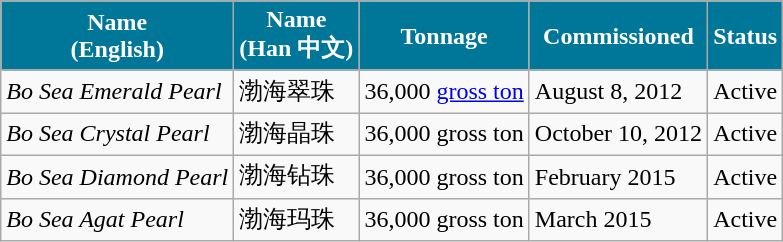<table class="wikitable">
<tr>
<th style="background:#079;color:#fff;">Name<br>(English)</th>
<th style="background:#079;color:#fff;">Name<br>(Han 中文)</th>
<th style="background:#079;color:#fff;">Tonnage</th>
<th style="background:#079;color:#fff;">Commissioned</th>
<th style="background:#079;color:#fff;">Status</th>
</tr>
<tr>
<td><em>Bo Sea Emerald Pearl</em></td>
<td>渤海翠珠</td>
<td>36,000 <a href='#'>gross ton</a></td>
<td>August 8, 2012</td>
<td>Active</td>
</tr>
<tr>
<td><em>Bo Sea Crystal Pearl</em></td>
<td>渤海晶珠</td>
<td>36,000 gross ton</td>
<td>October 10, 2012</td>
<td>Active</td>
</tr>
<tr>
<td><em>Bo Sea Diamond Pearl</em></td>
<td>渤海钻珠</td>
<td>36,000 gross ton</td>
<td>February 2015</td>
<td>Active</td>
</tr>
<tr>
<td><em>Bo Sea Agat Pearl</em></td>
<td>渤海玛珠</td>
<td>36,000 gross ton</td>
<td>March 2015</td>
<td>Active</td>
</tr>
</table>
